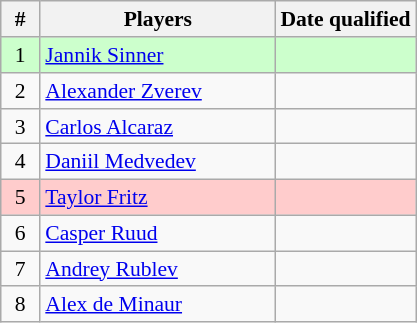<table class="sortable wikitable nowrap" align=right style=text-align:center;font-size:90%>
<tr>
<th width=20>#</th>
<th width=150>Players</th>
<th>Date qualified</th>
</tr>
<tr bgcolor=#cfc>
<td>1</td>
<td align=left> <a href='#'>Jannik Sinner</a></td>
<td></td>
</tr>
<tr>
<td>2</td>
<td align=left> <a href='#'>Alexander Zverev</a></td>
<td></td>
</tr>
<tr>
<td>3</td>
<td align=left> <a href='#'>Carlos Alcaraz</a></td>
<td></td>
</tr>
<tr>
<td>4</td>
<td align=left> <a href='#'>Daniil Medvedev</a></td>
<td></td>
</tr>
<tr bgcolor=#fcc>
<td>5</td>
<td align=left> <a href='#'>Taylor Fritz</a></td>
<td></td>
</tr>
<tr>
<td>6</td>
<td align=left> <a href='#'>Casper Ruud</a></td>
<td></td>
</tr>
<tr>
<td>7</td>
<td align=left> <a href='#'>Andrey Rublev</a></td>
<td></td>
</tr>
<tr>
<td>8</td>
<td align=left> <a href='#'>Alex de Minaur</a></td>
<td></td>
</tr>
</table>
